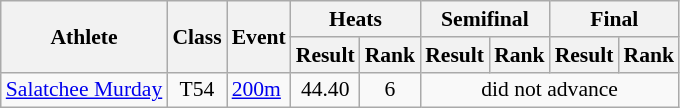<table class=wikitable style="font-size:90%">
<tr>
<th rowspan="2">Athlete</th>
<th rowspan="2">Class</th>
<th rowspan="2">Event</th>
<th colspan="2">Heats</th>
<th colspan="2">Semifinal</th>
<th colspan="2">Final</th>
</tr>
<tr>
<th>Result</th>
<th>Rank</th>
<th>Result</th>
<th>Rank</th>
<th>Result</th>
<th>Rank</th>
</tr>
<tr>
<td><a href='#'>Salatchee Murday</a></td>
<td style="text-align:center;">T54</td>
<td><a href='#'>200m</a></td>
<td style="text-align:center;">44.40</td>
<td style="text-align:center;">6</td>
<td style="text-align:center;" colspan="4">did not advance</td>
</tr>
</table>
